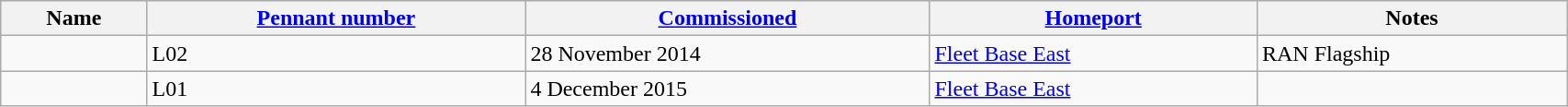<table class="wikitable" width=90% style="text-align: left">
<tr bgcolor=lavender>
<th>Name</th>
<th><a href='#'>Pennant number</a></th>
<th><a href='#'>Commissioned</a></th>
<th><a href='#'>Homeport</a></th>
<th>Notes</th>
</tr>
<tr>
<td valign=top></td>
<td>L02</td>
<td>28 November 2014</td>
<td><a href='#'>Fleet Base East</a></td>
<td>RAN Flagship</td>
</tr>
<tr>
<td valign=top></td>
<td>L01</td>
<td>4 December 2015</td>
<td><a href='#'>Fleet Base East</a></td>
<td></td>
</tr>
</table>
